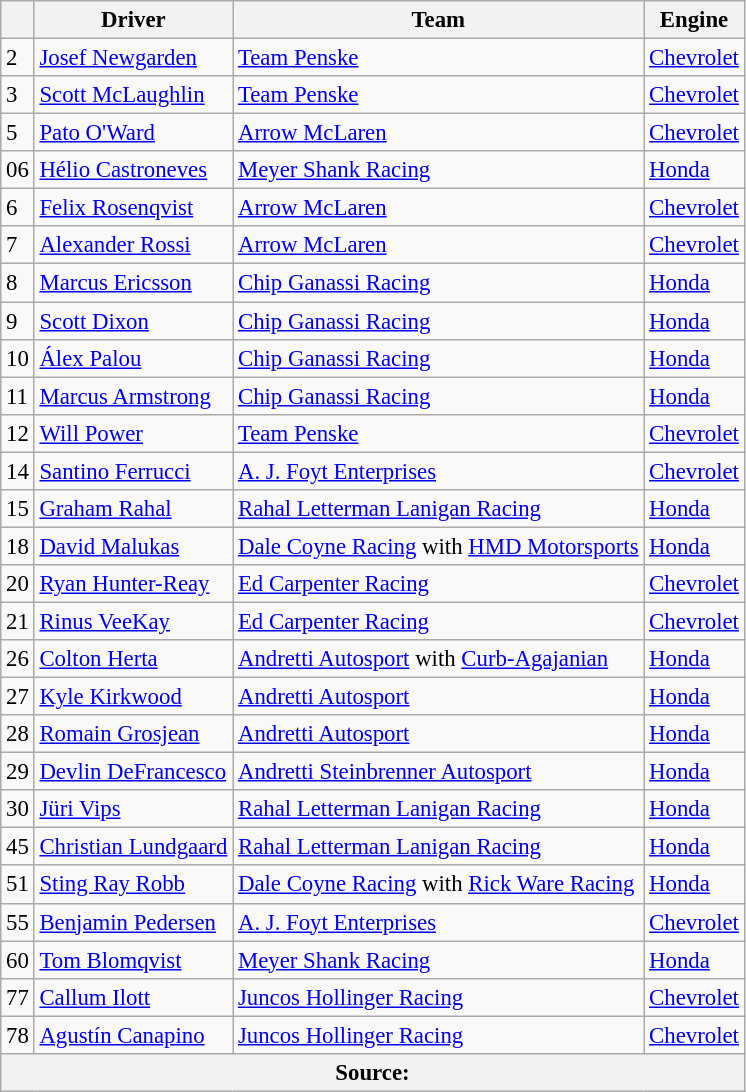<table class="wikitable" style="font-size: 95%;">
<tr>
<th align=center></th>
<th>Driver</th>
<th>Team</th>
<th>Engine</th>
</tr>
<tr>
<td>2</td>
<td> <a href='#'>Josef Newgarden</a></td>
<td><a href='#'>Team Penske</a></td>
<td><a href='#'>Chevrolet</a></td>
</tr>
<tr>
<td>3</td>
<td> <a href='#'>Scott McLaughlin</a> <strong></strong></td>
<td><a href='#'>Team Penske</a></td>
<td><a href='#'>Chevrolet</a></td>
</tr>
<tr>
<td>5</td>
<td> <a href='#'>Pato O'Ward</a></td>
<td><a href='#'>Arrow McLaren</a></td>
<td><a href='#'>Chevrolet</a></td>
</tr>
<tr>
<td>06</td>
<td> <a href='#'>Hélio Castroneves</a></td>
<td><a href='#'>Meyer Shank Racing</a></td>
<td><a href='#'>Honda</a></td>
</tr>
<tr>
<td>6</td>
<td> <a href='#'>Felix Rosenqvist</a></td>
<td><a href='#'>Arrow McLaren</a></td>
<td><a href='#'>Chevrolet</a></td>
</tr>
<tr>
<td>7</td>
<td> <a href='#'>Alexander Rossi</a></td>
<td><a href='#'>Arrow McLaren</a></td>
<td><a href='#'>Chevrolet</a></td>
</tr>
<tr>
<td>8</td>
<td> <a href='#'>Marcus Ericsson</a></td>
<td><a href='#'>Chip Ganassi Racing</a></td>
<td><a href='#'>Honda</a></td>
</tr>
<tr>
<td>9</td>
<td> <a href='#'>Scott Dixon</a></td>
<td><a href='#'>Chip Ganassi Racing</a></td>
<td><a href='#'>Honda</a></td>
</tr>
<tr>
<td>10</td>
<td> <a href='#'>Álex Palou</a> <strong></strong></td>
<td><a href='#'>Chip Ganassi Racing</a></td>
<td><a href='#'>Honda</a></td>
</tr>
<tr>
<td>11</td>
<td> <a href='#'>Marcus Armstrong</a> <strong></strong></td>
<td><a href='#'>Chip Ganassi Racing</a></td>
<td><a href='#'>Honda</a></td>
</tr>
<tr>
<td>12</td>
<td> <a href='#'>Will Power</a> <strong></strong></td>
<td><a href='#'>Team Penske</a></td>
<td><a href='#'>Chevrolet</a></td>
</tr>
<tr>
<td>14</td>
<td> <a href='#'>Santino Ferrucci</a></td>
<td><a href='#'>A. J. Foyt Enterprises</a></td>
<td><a href='#'>Chevrolet</a></td>
</tr>
<tr>
<td>15</td>
<td> <a href='#'>Graham Rahal</a></td>
<td><a href='#'>Rahal Letterman Lanigan Racing</a></td>
<td><a href='#'>Honda</a></td>
</tr>
<tr>
<td>18</td>
<td> <a href='#'>David Malukas</a></td>
<td><a href='#'>Dale Coyne Racing</a> with <a href='#'>HMD Motorsports</a></td>
<td><a href='#'>Honda</a></td>
</tr>
<tr>
<td>20</td>
<td> <a href='#'>Ryan Hunter-Reay</a></td>
<td><a href='#'>Ed Carpenter Racing</a></td>
<td><a href='#'>Chevrolet</a></td>
</tr>
<tr>
<td>21</td>
<td> <a href='#'>Rinus VeeKay</a></td>
<td><a href='#'>Ed Carpenter Racing</a></td>
<td><a href='#'>Chevrolet</a></td>
</tr>
<tr>
<td>26</td>
<td> <a href='#'>Colton Herta</a></td>
<td><a href='#'>Andretti Autosport</a> with <a href='#'>Curb-Agajanian</a></td>
<td><a href='#'>Honda</a></td>
</tr>
<tr>
<td>27</td>
<td> <a href='#'>Kyle Kirkwood</a></td>
<td><a href='#'>Andretti Autosport</a></td>
<td><a href='#'>Honda</a></td>
</tr>
<tr>
<td>28</td>
<td> <a href='#'>Romain Grosjean</a></td>
<td><a href='#'>Andretti Autosport</a></td>
<td><a href='#'>Honda</a></td>
</tr>
<tr>
<td>29</td>
<td> <a href='#'>Devlin DeFrancesco</a></td>
<td><a href='#'>Andretti Steinbrenner Autosport</a></td>
<td><a href='#'>Honda</a></td>
</tr>
<tr>
<td>30</td>
<td> <a href='#'>Jüri Vips</a> <strong></strong></td>
<td><a href='#'>Rahal Letterman Lanigan Racing</a></td>
<td><a href='#'>Honda</a></td>
</tr>
<tr>
<td>45</td>
<td> <a href='#'>Christian Lundgaard</a></td>
<td><a href='#'>Rahal Letterman Lanigan Racing</a></td>
<td><a href='#'>Honda</a></td>
</tr>
<tr>
<td>51</td>
<td> <a href='#'>Sting Ray Robb</a> <strong></strong></td>
<td><a href='#'>Dale Coyne Racing</a> with <a href='#'>Rick Ware Racing</a></td>
<td><a href='#'>Honda</a></td>
</tr>
<tr>
<td>55</td>
<td> <a href='#'>Benjamin Pedersen</a> <strong></strong></td>
<td><a href='#'>A. J. Foyt Enterprises</a></td>
<td><a href='#'>Chevrolet</a></td>
</tr>
<tr>
<td>60</td>
<td> <a href='#'>Tom Blomqvist</a> <strong></strong></td>
<td><a href='#'>Meyer Shank Racing</a></td>
<td><a href='#'>Honda</a></td>
</tr>
<tr>
<td>77</td>
<td> <a href='#'>Callum Ilott</a></td>
<td><a href='#'>Juncos Hollinger Racing</a></td>
<td><a href='#'>Chevrolet</a></td>
</tr>
<tr>
<td>78</td>
<td> <a href='#'>Agustín Canapino</a> <strong></strong></td>
<td><a href='#'>Juncos Hollinger Racing</a></td>
<td><a href='#'>Chevrolet</a></td>
</tr>
<tr>
<th colspan=4>Source:</th>
</tr>
</table>
